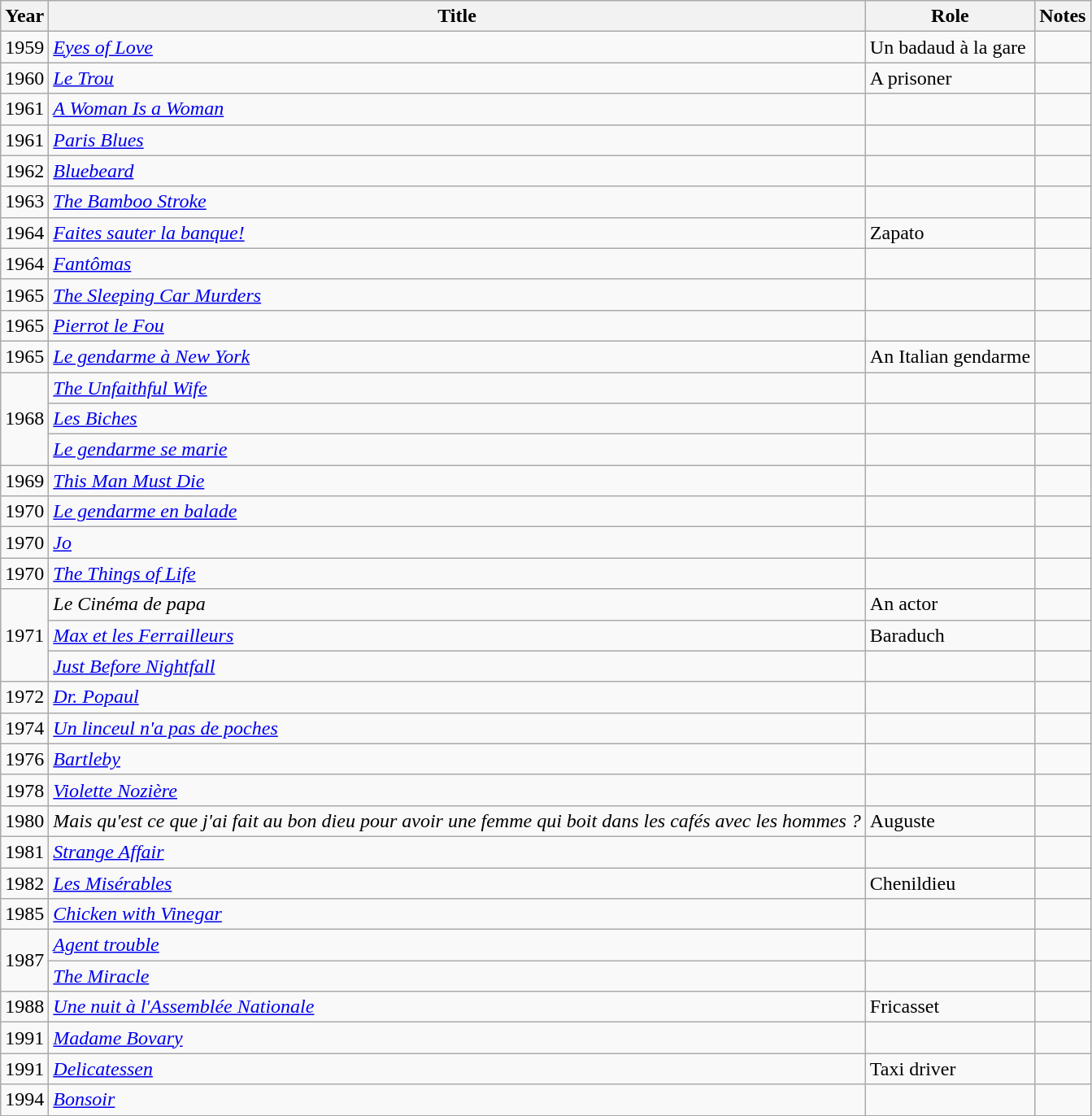<table class="wikitable sortable">
<tr>
<th>Year</th>
<th>Title</th>
<th>Role</th>
<th class="unsortable">Notes</th>
</tr>
<tr>
<td>1959</td>
<td><em><a href='#'>Eyes of Love</a></em></td>
<td>Un badaud à la gare</td>
<td></td>
</tr>
<tr>
<td>1960</td>
<td><em><a href='#'>Le Trou</a></em></td>
<td>A prisoner</td>
<td></td>
</tr>
<tr>
<td>1961</td>
<td><em><a href='#'>A Woman Is a Woman</a></em></td>
<td></td>
<td></td>
</tr>
<tr>
<td>1961</td>
<td><em><a href='#'>Paris Blues</a></em></td>
<td></td>
<td></td>
</tr>
<tr>
<td>1962</td>
<td><em><a href='#'>Bluebeard</a></em></td>
<td></td>
<td></td>
</tr>
<tr>
<td>1963</td>
<td><em><a href='#'>The Bamboo Stroke</a></em></td>
<td></td>
</tr>
<tr>
<td>1964</td>
<td><em><a href='#'>Faites sauter la banque!</a></em></td>
<td>Zapato</td>
<td></td>
</tr>
<tr>
<td>1964</td>
<td><em><a href='#'>Fantômas</a></em></td>
<td></td>
<td></td>
</tr>
<tr>
<td>1965</td>
<td><em><a href='#'>The Sleeping Car Murders</a></em></td>
<td></td>
<td></td>
</tr>
<tr>
<td>1965</td>
<td><em><a href='#'>Pierrot le Fou</a></em></td>
<td></td>
<td></td>
</tr>
<tr>
<td>1965</td>
<td><em><a href='#'>Le gendarme à New York</a></em></td>
<td>An Italian gendarme</td>
<td></td>
</tr>
<tr>
<td rowspan="3">1968</td>
<td><em><a href='#'>The Unfaithful Wife</a></em></td>
<td></td>
<td></td>
</tr>
<tr>
<td><em><a href='#'>Les Biches</a></em></td>
<td></td>
<td></td>
</tr>
<tr>
<td><em><a href='#'>Le gendarme se marie</a></em></td>
<td></td>
<td></td>
</tr>
<tr>
<td>1969</td>
<td><em><a href='#'>This Man Must Die</a></em></td>
<td></td>
<td></td>
</tr>
<tr>
<td>1970</td>
<td><em><a href='#'>Le gendarme en balade</a></em></td>
<td></td>
<td></td>
</tr>
<tr>
<td>1970</td>
<td><em><a href='#'>Jo</a></em></td>
<td></td>
<td></td>
</tr>
<tr>
<td>1970</td>
<td><em><a href='#'>The Things of Life</a></em></td>
<td></td>
<td></td>
</tr>
<tr>
<td rowspan="3">1971</td>
<td><em>Le Cinéma de papa</em></td>
<td>An actor</td>
<td></td>
</tr>
<tr>
<td><em><a href='#'>Max et les Ferrailleurs</a></em></td>
<td>Baraduch</td>
<td></td>
</tr>
<tr>
<td><em><a href='#'>Just Before Nightfall</a></em></td>
<td></td>
<td></td>
</tr>
<tr>
<td>1972</td>
<td><em><a href='#'>Dr. Popaul</a></em></td>
<td></td>
<td></td>
</tr>
<tr>
<td>1974</td>
<td><em><a href='#'>Un linceul n'a pas de poches</a></em></td>
<td></td>
<td></td>
</tr>
<tr>
<td>1976</td>
<td><em><a href='#'>Bartleby</a></em></td>
<td></td>
<td></td>
</tr>
<tr>
<td>1978</td>
<td><em><a href='#'>Violette Nozière</a></em></td>
<td></td>
<td></td>
</tr>
<tr>
<td>1980</td>
<td><em>Mais qu'est ce que j'ai fait au bon dieu pour avoir une femme qui boit dans les cafés avec les hommes ?</em></td>
<td>Auguste</td>
<td></td>
</tr>
<tr>
<td>1981</td>
<td><em><a href='#'>Strange Affair</a></em></td>
<td></td>
<td></td>
</tr>
<tr>
<td>1982</td>
<td><em><a href='#'>Les Misérables</a></em></td>
<td>Chenildieu</td>
<td></td>
</tr>
<tr>
<td>1985</td>
<td><em><a href='#'>Chicken with Vinegar</a></em></td>
<td></td>
<td></td>
</tr>
<tr>
<td rowspan="2">1987</td>
<td><em><a href='#'>Agent trouble</a></em></td>
<td></td>
<td></td>
</tr>
<tr>
<td><em><a href='#'>The Miracle</a></em></td>
<td></td>
<td></td>
</tr>
<tr>
<td>1988</td>
<td><em><a href='#'>Une nuit à l'Assemblée Nationale</a></em></td>
<td>Fricasset</td>
<td></td>
</tr>
<tr>
<td>1991</td>
<td><em><a href='#'>Madame Bovary</a></em></td>
<td></td>
<td></td>
</tr>
<tr>
<td>1991</td>
<td><em><a href='#'>Delicatessen</a></em></td>
<td>Taxi driver</td>
<td></td>
</tr>
<tr>
<td>1994</td>
<td><em><a href='#'>Bonsoir</a></em></td>
<td></td>
<td></td>
</tr>
</table>
